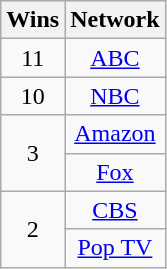<table class="wikitable" style="text-align:center;">
<tr>
<th scope="col" width="3">Wins</th>
<th scope="col">Network</th>
</tr>
<tr>
<td>11</td>
<td><a href='#'>ABC</a></td>
</tr>
<tr>
<td>10</td>
<td><a href='#'>NBC</a></td>
</tr>
<tr>
<td rowspan=2>3</td>
<td><a href='#'>Amazon</a></td>
</tr>
<tr>
<td><a href='#'>Fox</a></td>
</tr>
<tr>
<td rowspan=2>2</td>
<td><a href='#'>CBS</a></td>
</tr>
<tr>
<td><a href='#'>Pop TV</a></td>
</tr>
</table>
